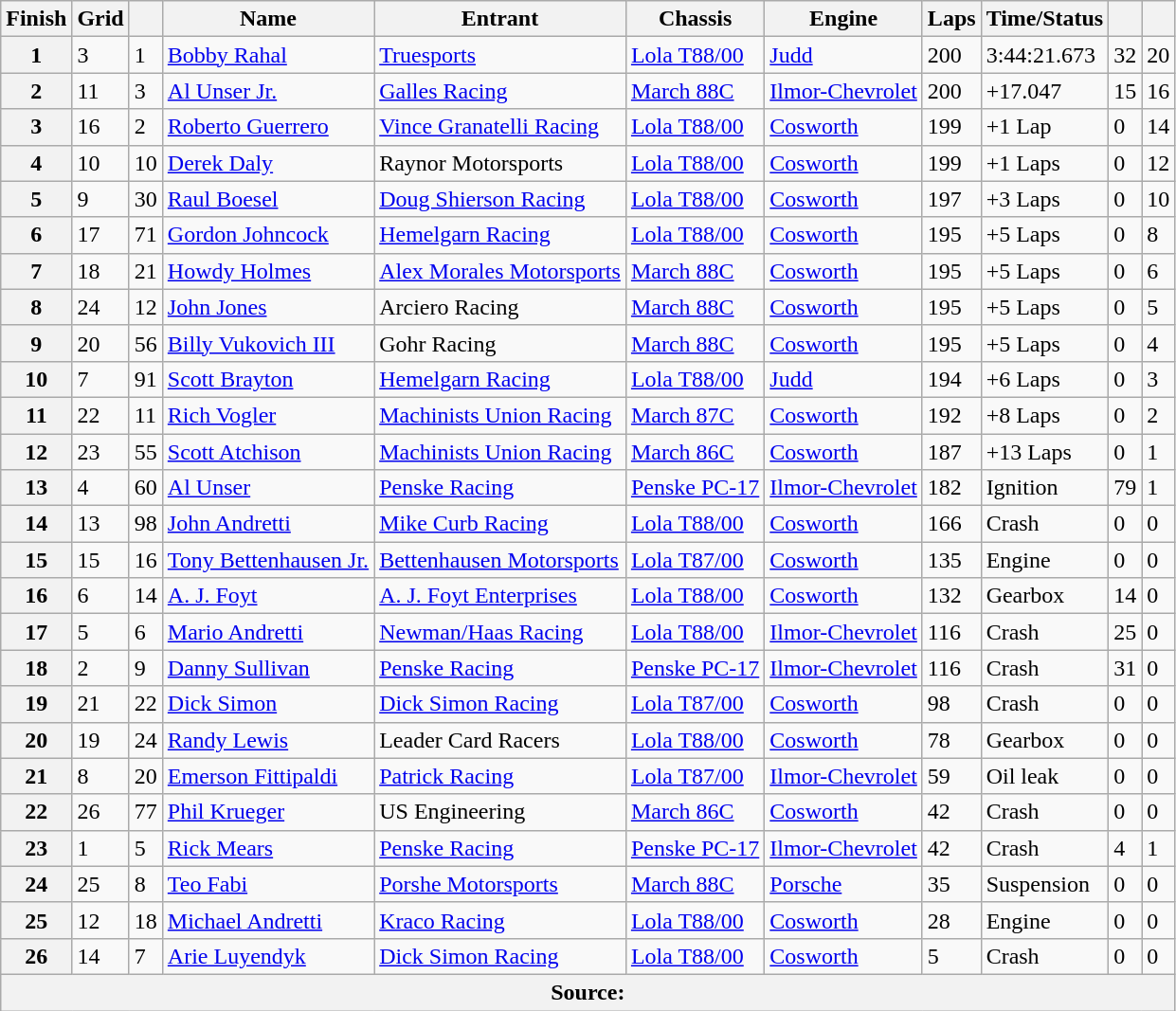<table class="wikitable">
<tr>
<th>Finish</th>
<th>Grid</th>
<th></th>
<th>Name</th>
<th>Entrant</th>
<th>Chassis</th>
<th>Engine</th>
<th>Laps</th>
<th>Time/Status</th>
<th></th>
<th></th>
</tr>
<tr>
<th>1</th>
<td>3</td>
<td>1</td>
<td> <a href='#'>Bobby Rahal</a></td>
<td><a href='#'>Truesports</a></td>
<td><a href='#'>Lola T88/00</a></td>
<td><a href='#'>Judd</a></td>
<td>200</td>
<td>3:44:21.673</td>
<td>32</td>
<td>20</td>
</tr>
<tr>
<th>2</th>
<td>11</td>
<td>3</td>
<td> <a href='#'>Al Unser Jr.</a></td>
<td><a href='#'>Galles Racing</a></td>
<td><a href='#'>March 88C</a></td>
<td><a href='#'>Ilmor-Chevrolet</a></td>
<td>200</td>
<td>+17.047</td>
<td>15</td>
<td>16</td>
</tr>
<tr>
<th>3</th>
<td>16</td>
<td>2</td>
<td> <a href='#'>Roberto Guerrero</a></td>
<td><a href='#'>Vince Granatelli Racing</a></td>
<td><a href='#'>Lola T88/00</a></td>
<td><a href='#'>Cosworth</a></td>
<td>199</td>
<td>+1 Lap</td>
<td>0</td>
<td>14</td>
</tr>
<tr>
<th>4</th>
<td>10</td>
<td>10</td>
<td> <a href='#'>Derek Daly</a></td>
<td>Raynor Motorsports</td>
<td><a href='#'>Lola T88/00</a></td>
<td><a href='#'>Cosworth</a></td>
<td>199</td>
<td>+1 Laps</td>
<td>0</td>
<td>12</td>
</tr>
<tr>
<th>5</th>
<td>9</td>
<td>30</td>
<td> <a href='#'>Raul Boesel</a></td>
<td><a href='#'>Doug Shierson Racing</a></td>
<td><a href='#'>Lola T88/00</a></td>
<td><a href='#'>Cosworth</a></td>
<td>197</td>
<td>+3 Laps</td>
<td>0</td>
<td>10</td>
</tr>
<tr>
<th>6</th>
<td>17</td>
<td>71</td>
<td> <a href='#'>Gordon Johncock</a></td>
<td><a href='#'>Hemelgarn Racing</a></td>
<td><a href='#'>Lola T88/00</a></td>
<td><a href='#'>Cosworth</a></td>
<td>195</td>
<td>+5 Laps</td>
<td>0</td>
<td>8</td>
</tr>
<tr>
<th>7</th>
<td>18</td>
<td>21</td>
<td> <a href='#'>Howdy Holmes</a></td>
<td><a href='#'>Alex Morales Motorsports</a></td>
<td><a href='#'>March 88C</a></td>
<td><a href='#'>Cosworth</a></td>
<td>195</td>
<td>+5 Laps</td>
<td>0</td>
<td>6</td>
</tr>
<tr>
<th>8</th>
<td>24</td>
<td>12</td>
<td> <a href='#'>John Jones</a></td>
<td>Arciero Racing</td>
<td><a href='#'>March 88C</a></td>
<td><a href='#'>Cosworth</a></td>
<td>195</td>
<td>+5 Laps</td>
<td>0</td>
<td>5</td>
</tr>
<tr>
<th>9</th>
<td>20</td>
<td>56</td>
<td> <a href='#'>Billy Vukovich III</a></td>
<td>Gohr Racing</td>
<td><a href='#'>March 88C</a></td>
<td><a href='#'>Cosworth</a></td>
<td>195</td>
<td>+5 Laps</td>
<td>0</td>
<td>4</td>
</tr>
<tr>
<th>10</th>
<td>7</td>
<td>91</td>
<td> <a href='#'>Scott Brayton</a></td>
<td><a href='#'>Hemelgarn Racing</a></td>
<td><a href='#'>Lola T88/00</a></td>
<td><a href='#'>Judd</a></td>
<td>194</td>
<td>+6 Laps</td>
<td>0</td>
<td>3</td>
</tr>
<tr>
<th>11</th>
<td>22</td>
<td>11</td>
<td> <a href='#'>Rich Vogler</a></td>
<td><a href='#'>Machinists Union Racing</a></td>
<td><a href='#'>March 87C</a></td>
<td><a href='#'>Cosworth</a></td>
<td>192</td>
<td>+8 Laps</td>
<td>0</td>
<td>2</td>
</tr>
<tr>
<th>12</th>
<td>23</td>
<td>55</td>
<td> <a href='#'>Scott Atchison</a></td>
<td><a href='#'>Machinists Union Racing</a></td>
<td><a href='#'>March 86C</a></td>
<td><a href='#'>Cosworth</a></td>
<td>187</td>
<td>+13 Laps</td>
<td>0</td>
<td>1</td>
</tr>
<tr>
<th>13</th>
<td>4</td>
<td>60</td>
<td> <a href='#'>Al Unser</a></td>
<td><a href='#'>Penske Racing</a></td>
<td><a href='#'>Penske PC-17</a></td>
<td><a href='#'>Ilmor-Chevrolet</a></td>
<td>182</td>
<td>Ignition</td>
<td>79</td>
<td>1</td>
</tr>
<tr>
<th>14</th>
<td>13</td>
<td>98</td>
<td> <a href='#'>John Andretti</a></td>
<td><a href='#'>Mike Curb Racing</a></td>
<td><a href='#'>Lola T88/00</a></td>
<td><a href='#'>Cosworth</a></td>
<td>166</td>
<td>Crash</td>
<td>0</td>
<td>0</td>
</tr>
<tr>
<th>15</th>
<td>15</td>
<td>16</td>
<td> <a href='#'>Tony Bettenhausen Jr.</a></td>
<td><a href='#'>Bettenhausen Motorsports</a></td>
<td><a href='#'>Lola T87/00</a></td>
<td><a href='#'>Cosworth</a></td>
<td>135</td>
<td>Engine</td>
<td>0</td>
<td>0</td>
</tr>
<tr>
<th>16</th>
<td>6</td>
<td>14</td>
<td> <a href='#'>A. J. Foyt</a></td>
<td><a href='#'>A. J. Foyt Enterprises</a></td>
<td><a href='#'>Lola T88/00</a></td>
<td><a href='#'>Cosworth</a></td>
<td>132</td>
<td>Gearbox</td>
<td>14</td>
<td>0</td>
</tr>
<tr>
<th>17</th>
<td>5</td>
<td>6</td>
<td> <a href='#'>Mario Andretti</a></td>
<td><a href='#'>Newman/Haas Racing</a></td>
<td><a href='#'>Lola T88/00</a></td>
<td><a href='#'>Ilmor-Chevrolet</a></td>
<td>116</td>
<td>Crash</td>
<td>25</td>
<td>0</td>
</tr>
<tr>
<th>18</th>
<td>2</td>
<td>9</td>
<td> <a href='#'>Danny Sullivan</a></td>
<td><a href='#'>Penske Racing</a></td>
<td><a href='#'>Penske PC-17</a></td>
<td><a href='#'>Ilmor-Chevrolet</a></td>
<td>116</td>
<td>Crash</td>
<td>31</td>
<td>0</td>
</tr>
<tr>
<th>19</th>
<td>21</td>
<td>22</td>
<td> <a href='#'>Dick Simon</a></td>
<td><a href='#'>Dick Simon Racing</a></td>
<td><a href='#'>Lola T87/00</a></td>
<td><a href='#'>Cosworth</a></td>
<td>98</td>
<td>Crash</td>
<td>0</td>
<td>0</td>
</tr>
<tr>
<th>20</th>
<td>19</td>
<td>24</td>
<td> <a href='#'>Randy Lewis</a></td>
<td>Leader Card Racers</td>
<td><a href='#'>Lola T88/00</a></td>
<td><a href='#'>Cosworth</a></td>
<td>78</td>
<td>Gearbox</td>
<td>0</td>
<td>0</td>
</tr>
<tr>
<th>21</th>
<td>8</td>
<td>20</td>
<td> <a href='#'>Emerson Fittipaldi</a></td>
<td><a href='#'>Patrick Racing</a></td>
<td><a href='#'>Lola T87/00</a></td>
<td><a href='#'>Ilmor-Chevrolet</a></td>
<td>59</td>
<td>Oil leak</td>
<td>0</td>
<td>0</td>
</tr>
<tr>
<th>22</th>
<td>26</td>
<td>77</td>
<td> <a href='#'>Phil Krueger</a></td>
<td>US Engineering</td>
<td><a href='#'>March 86C</a></td>
<td><a href='#'>Cosworth</a></td>
<td>42</td>
<td>Crash</td>
<td>0</td>
<td>0</td>
</tr>
<tr>
<th>23</th>
<td>1</td>
<td>5</td>
<td> <a href='#'>Rick Mears</a></td>
<td><a href='#'>Penske Racing</a></td>
<td><a href='#'>Penske PC-17</a></td>
<td><a href='#'>Ilmor-Chevrolet</a></td>
<td>42</td>
<td>Crash</td>
<td>4</td>
<td>1</td>
</tr>
<tr>
<th>24</th>
<td>25</td>
<td>8</td>
<td> <a href='#'>Teo Fabi</a></td>
<td><a href='#'>Porshe Motorsports</a></td>
<td><a href='#'>March 88C</a></td>
<td><a href='#'>Porsche</a></td>
<td>35</td>
<td>Suspension</td>
<td>0</td>
<td>0</td>
</tr>
<tr>
<th>25</th>
<td>12</td>
<td>18</td>
<td> <a href='#'>Michael Andretti</a></td>
<td><a href='#'>Kraco Racing</a></td>
<td><a href='#'>Lola T88/00</a></td>
<td><a href='#'>Cosworth</a></td>
<td>28</td>
<td>Engine</td>
<td>0</td>
<td>0</td>
</tr>
<tr>
<th>26</th>
<td>14</td>
<td>7</td>
<td> <a href='#'>Arie Luyendyk</a></td>
<td><a href='#'>Dick Simon Racing</a></td>
<td><a href='#'>Lola T88/00</a></td>
<td><a href='#'>Cosworth</a></td>
<td>5</td>
<td>Crash</td>
<td>0</td>
<td>0</td>
</tr>
<tr>
<th colspan=11>Source:</th>
</tr>
</table>
